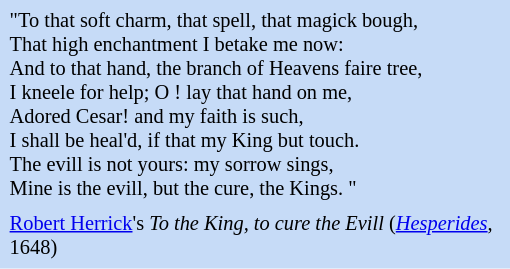<table class="toccolours" style="float: right; margin-right: 0em; margin-right: 1em; font-size: 85%; background:#c6dbf7; color:black; width:25em; max-width:40%" cellspacing="5">
<tr>
<td align="left">"To that soft charm, that spell, that magick bough,<br>That high enchantment I betake me now:<br>And to that hand, the branch of Heavens faire tree,<br>I kneele for help; O ! lay that hand on me,<br>Adored Cesar! and my faith is such,<br>I shall be heal'd, if that my King but touch.<br>The evill is not yours: my sorrow sings,<br>Mine is the evill, but the cure, the Kings. "</td>
</tr>
<tr>
<td align="left"><a href='#'>Robert Herrick</a>'s <em>To the King, to cure the Evill</em> (<em><a href='#'>Hesperides</a></em>, 1648)</td>
</tr>
</table>
